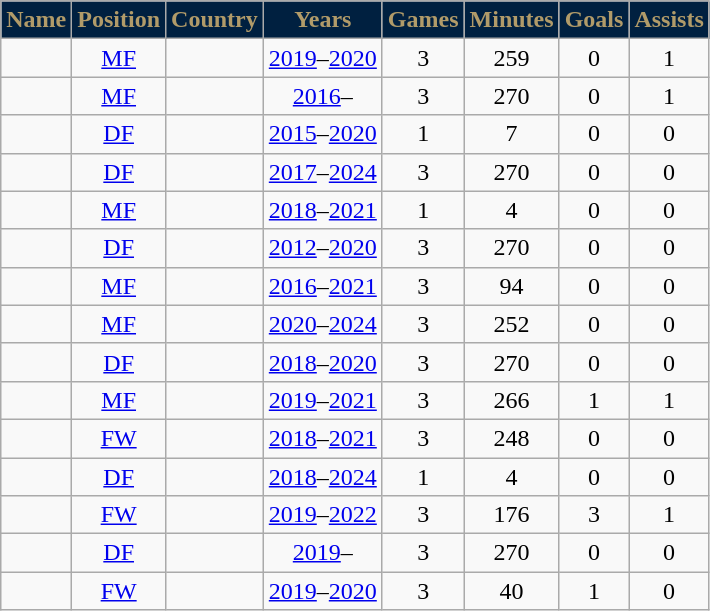<table class="wikitable sortable" style="text-align:center;">
<tr>
<th style="background:#002040; color:#B19B69;" scope="col">Name</th>
<th style="background:#002040; color:#B19B69;" scope="col">Position</th>
<th style="background:#002040; color:#B19B69;" scope="col">Country</th>
<th style="background:#002040; color:#B19B69;" scope="col">Years</th>
<th style="background:#002040; color:#B19B69;" scope="col">Games</th>
<th style="background:#002040; color:#B19B69;" scope="col">Minutes</th>
<th style="background:#002040; color:#B19B69;" scope="col">Goals</th>
<th style="background:#002040; color:#B19B69;" scope="col">Assists</th>
</tr>
<tr>
<td align=left></td>
<td><a href='#'>MF</a></td>
<td align=left></td>
<td><a href='#'>2019</a>–<a href='#'>2020</a></td>
<td>3</td>
<td>259</td>
<td>0</td>
<td>1</td>
</tr>
<tr>
<td align=left></td>
<td><a href='#'>MF</a></td>
<td align=left></td>
<td><a href='#'>2016</a>–</td>
<td>3</td>
<td>270</td>
<td>0</td>
<td>1</td>
</tr>
<tr>
<td align=left></td>
<td><a href='#'>DF</a></td>
<td align=left></td>
<td><a href='#'>2015</a>–<a href='#'>2020</a></td>
<td>1</td>
<td>7</td>
<td>0</td>
<td>0</td>
</tr>
<tr>
<td align=left></td>
<td><a href='#'>DF</a></td>
<td align=left></td>
<td><a href='#'>2017</a>–<a href='#'>2024</a></td>
<td>3</td>
<td>270</td>
<td>0</td>
<td>0</td>
</tr>
<tr>
<td align=left></td>
<td><a href='#'>MF</a></td>
<td align=left></td>
<td><a href='#'>2018</a>–<a href='#'>2021</a></td>
<td>1</td>
<td>4</td>
<td>0</td>
<td>0</td>
</tr>
<tr>
<td align=left></td>
<td><a href='#'>DF</a></td>
<td align=left></td>
<td><a href='#'>2012</a>–<a href='#'>2020</a></td>
<td>3</td>
<td>270</td>
<td>0</td>
<td>0</td>
</tr>
<tr>
<td align=left></td>
<td><a href='#'>MF</a></td>
<td align=left></td>
<td><a href='#'>2016</a>–<a href='#'>2021</a></td>
<td>3</td>
<td>94</td>
<td>0</td>
<td>0</td>
</tr>
<tr>
<td align=left></td>
<td><a href='#'>MF</a></td>
<td align=left></td>
<td><a href='#'>2020</a>–<a href='#'>2024</a></td>
<td>3</td>
<td>252</td>
<td>0</td>
<td>0</td>
</tr>
<tr>
<td align=left></td>
<td><a href='#'>DF</a></td>
<td align=left></td>
<td><a href='#'>2018</a>–<a href='#'>2020</a></td>
<td>3</td>
<td>270</td>
<td>0</td>
<td>0</td>
</tr>
<tr>
<td align=left></td>
<td><a href='#'>MF</a></td>
<td align=left></td>
<td><a href='#'>2019</a>–<a href='#'>2021</a></td>
<td>3</td>
<td>266</td>
<td>1</td>
<td>1</td>
</tr>
<tr>
<td align=left></td>
<td><a href='#'>FW</a></td>
<td align=left></td>
<td><a href='#'>2018</a>–<a href='#'>2021</a></td>
<td>3</td>
<td>248</td>
<td>0</td>
<td>0</td>
</tr>
<tr>
<td align=left></td>
<td><a href='#'>DF</a></td>
<td align=left></td>
<td><a href='#'>2018</a>–<a href='#'>2024</a></td>
<td>1</td>
<td>4</td>
<td>0</td>
<td>0</td>
</tr>
<tr>
<td align=left></td>
<td><a href='#'>FW</a></td>
<td align=left></td>
<td><a href='#'>2019</a>–<a href='#'>2022</a></td>
<td>3</td>
<td>176</td>
<td>3</td>
<td>1</td>
</tr>
<tr>
<td align=left></td>
<td><a href='#'>DF</a></td>
<td align=left></td>
<td><a href='#'>2019</a>–</td>
<td>3</td>
<td>270</td>
<td>0</td>
<td>0</td>
</tr>
<tr>
<td align=left></td>
<td><a href='#'>FW</a></td>
<td align=left></td>
<td><a href='#'>2019</a>–<a href='#'>2020</a></td>
<td>3</td>
<td>40</td>
<td>1</td>
<td>0</td>
</tr>
</table>
